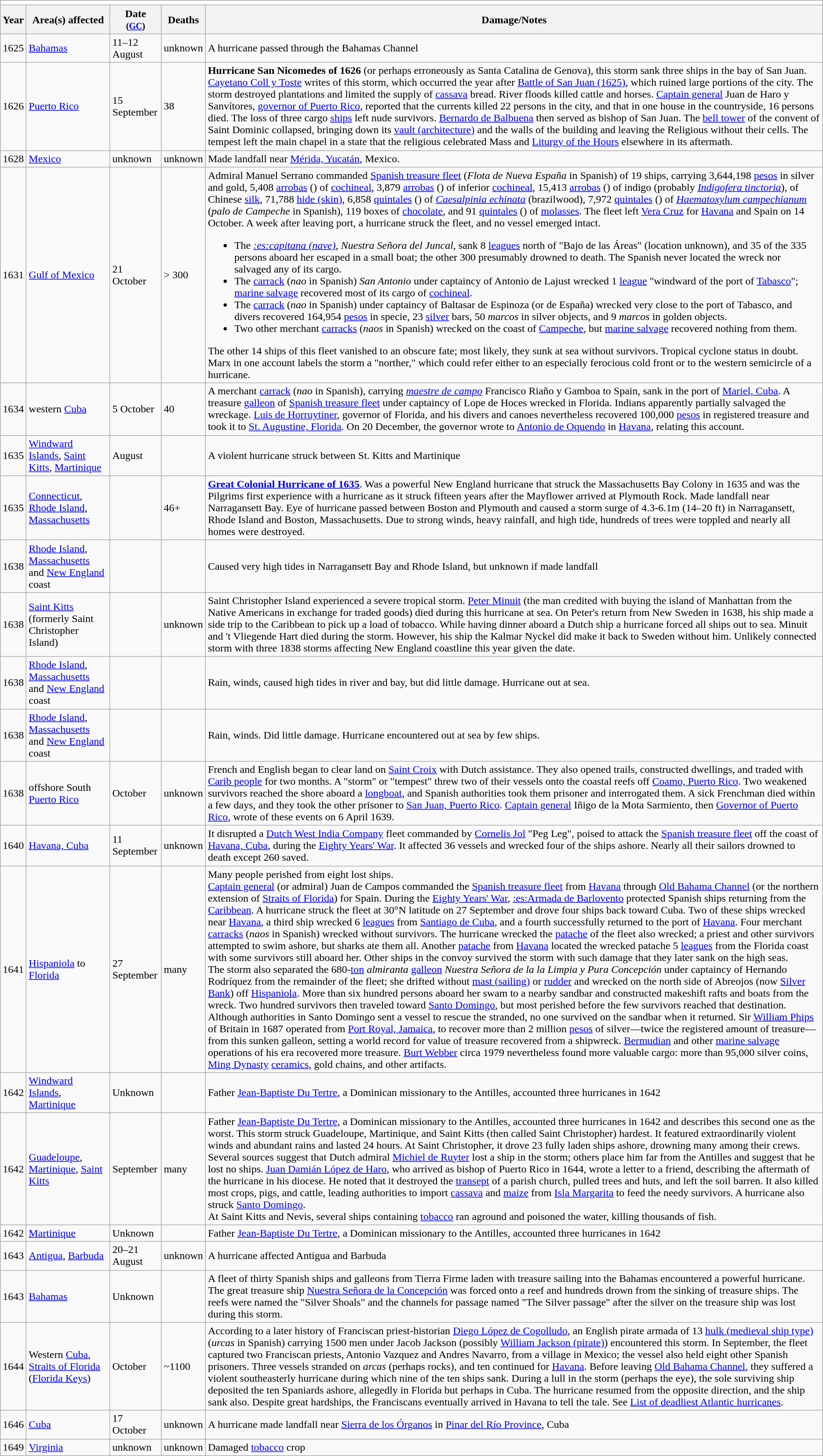<table class="wikitable">
<tr style="background:white">
<td colspan=5></td>
</tr>
<tr>
<th>Year</th>
<th>Area(s) affected</th>
<th>Date<br><small>(<a href='#'>GC</a>)</small></th>
<th>Deaths</th>
<th>Damage/Notes</th>
</tr>
<tr>
<td>1625</td>
<td><a href='#'>Bahamas</a></td>
<td>11–12 August</td>
<td>unknown</td>
<td>A hurricane passed through the Bahamas Channel </td>
</tr>
<tr>
<td>1626</td>
<td><a href='#'>Puerto Rico</a></td>
<td>15 September</td>
<td>38</td>
<td><strong>Hurricane San Nicomedes of 1626</strong> (or perhaps erroneously as Santa Catalina de Genova), this storm sank three ships in the bay of San Juan. <a href='#'>Cayetano Coll y Toste</a> writes of this storm, which occurred the year after <a href='#'>Battle of San Juan (1625)</a>, which ruined large portions of the city. The storm destroyed plantations and limited the supply of <a href='#'>cassava</a> bread. River floods killed cattle and horses. <a href='#'>Captain general</a> Juan de Haro y Sanvítores, <a href='#'>governor of Puerto Rico</a>, reported that the currents killed 22 persons in the city, and that in one house in the countryside, 16 persons died. The loss of three cargo <a href='#'>ships</a> left nude survivors. <a href='#'>Bernardo de Balbuena</a> then served as bishop of San Juan. The <a href='#'>bell tower</a> of the convent of Saint Dominic collapsed, bringing down its <a href='#'>vault (architecture)</a> and the walls of the building and leaving the Religious without their cells. The tempest left the main chapel in a state that the religious celebrated Mass and <a href='#'>Liturgy of the Hours</a> elsewhere in its aftermath.</td>
</tr>
<tr>
<td>1628</td>
<td><a href='#'>Mexico</a></td>
<td>unknown</td>
<td>unknown</td>
<td>Made landfall near <a href='#'>Mérida, Yucatán</a>, Mexico.</td>
</tr>
<tr>
<td>1631</td>
<td><a href='#'>Gulf of Mexico</a></td>
<td>21 October</td>
<td>> 300</td>
<td>Admiral Manuel Serrano commanded <a href='#'>Spanish treasure fleet</a> (<em>Flota de Nueva España</em> in Spanish) of 19 ships, carrying 3,644,198 <a href='#'>pesos</a> in silver and gold, 5,408 <a href='#'>arrobas</a> () of <a href='#'>cochineal</a>, 3,879 <a href='#'>arrobas</a> () of inferior <a href='#'>cochineal</a>, 15,413 <a href='#'>arrobas</a> () of indigo (probably <em><a href='#'>Indigofera tinctoria</a></em>),  of Chinese <a href='#'>silk</a>, 71,788 <a href='#'>hide (skin)</a>, 6,858 <a href='#'>quintales</a> () of <em><a href='#'>Caesalpinia echinata</a></em> (brazilwood), 7,972 <a href='#'>quintales</a> () of <em><a href='#'>Haematoxylum campechianum</a></em> (<em>palo de Campeche</em> in Spanish), 119 boxes of <a href='#'>chocolate</a>, and 91 <a href='#'>quintales</a> () of <a href='#'>molasses</a>. The fleet left <a href='#'>Vera Cruz</a> for <a href='#'>Havana</a> and Spain on 14 October. A week after leaving port, a hurricane struck the fleet, and no vessel emerged intact.<br><ul><li>The <em><a href='#'>:es:capitana (nave)</a></em>, <em>Nuestra Señora del Juncal</em>, sank 8 <a href='#'>leagues</a> north of "Bajo de las Áreas" (location unknown), and 35 of the 335 persons aboard her escaped in a small boat; the other 300 presumably drowned to death. The Spanish never located the wreck nor salvaged any of its cargo.</li><li>The <a href='#'>carrack</a> (<em>nao</em> in Spanish) <em>San Antonio</em> under captaincy of Antonio de Lajust wrecked 1 <a href='#'>league</a> "windward of the port of <a href='#'>Tabasco</a>"; <a href='#'>marine salvage</a> recovered most of its cargo of <a href='#'>cochineal</a>.</li><li>The <a href='#'>carrack</a> (<em>nao</em> in Spanish) under captaincy of Baltasar de Espinoza (or de España) wrecked very close to the port of Tabasco, and divers recovered 164,954 <a href='#'>pesos</a> in specie, 23 <a href='#'>silver</a> bars, 50 <em>marcos</em> in silver objects, and 9 <em>marcos</em> in golden objects.</li><li>Two other merchant <a href='#'>carracks</a> (<em>naos</em> in Spanish) wrecked on the coast of <a href='#'>Campeche</a>, but <a href='#'>marine salvage</a> recovered nothing from them.</li></ul>The other 14 ships of this fleet vanished to an obscure fate; most likely, they sunk at sea without survivors.
Tropical cyclone status in doubt. Marx in one account labels the storm a "norther," which could refer either to an especially ferocious cold front or to the western semicircle of a hurricane.</td>
</tr>
<tr>
<td>1634</td>
<td>western <a href='#'>Cuba</a></td>
<td>5 October</td>
<td>40</td>
<td>A merchant <a href='#'>carrack</a> (<em>nao</em> in Spanish), carrying <em><a href='#'>maestre de campo</a></em> Francisco Riaño y Gamboa to Spain, sank in the port of <a href='#'>Mariel, Cuba</a>. A treasure <a href='#'>galleon</a> of <a href='#'>Spanish treasure fleet</a> under captaincy of Lope de Hoces wrecked in Florida. Indians apparently partially salvaged the wreckage. <a href='#'>Luis de Horruytiner</a>, governor of Florida, and his divers and canoes nevertheless recovered 100,000 <a href='#'>pesos</a> in registered treasure and took it to <a href='#'>St. Augustine, Florida</a>. On 20 December, the governor wrote to <a href='#'>Antonio de Oquendo</a> in <a href='#'>Havana</a>, relating this account.</td>
</tr>
<tr>
<td>1635</td>
<td><a href='#'>Windward Islands</a>, <a href='#'>Saint Kitts</a>, <a href='#'>Martinique</a></td>
<td>August</td>
<td></td>
<td>A violent hurricane struck between St. Kitts and Martinique </td>
</tr>
<tr>
<td>1635</td>
<td><a href='#'>Connecticut</a>, <a href='#'>Rhode Island</a>, <a href='#'>Massachusetts</a></td>
<td></td>
<td>46+</td>
<td><strong><a href='#'>Great Colonial Hurricane of 1635</a></strong>. Was a powerful New England hurricane that struck the Massachusetts Bay Colony in 1635 and was the Pilgrims first experience with a hurricane as it struck fifteen years after the Mayflower arrived at Plymouth Rock. Made landfall near Narragansett Bay. Eye of hurricane passed between Boston and Plymouth and caused a storm surge of 4.3-6.1m (14–20 ft) in Narragansett, Rhode Island and Boston, Massachusetts. Due to strong winds, heavy rainfall, and high tide, hundreds of trees were toppled and nearly all homes were destroyed.</td>
</tr>
<tr>
<td>1638</td>
<td><a href='#'>Rhode Island</a>, <a href='#'>Massachusetts</a> and <a href='#'>New England</a> coast</td>
<td></td>
<td></td>
<td>Caused very high tides in Narragansett Bay and Rhode Island, but unknown if made landfall </td>
</tr>
<tr>
<td>1638</td>
<td><a href='#'>Saint Kitts</a> (formerly Saint Christopher Island)</td>
<td></td>
<td>unknown</td>
<td>Saint Christopher Island experienced a severe tropical storm. <a href='#'>Peter Minuit</a> (the man credited with buying the island of Manhattan from the Native Americans in exchange for traded goods) died during this hurricane at sea. On Peter's return from New Sweden in 1638, his ship made a side trip to the Caribbean to pick up a load of tobacco. While having dinner aboard a Dutch ship a hurricane forced all ships out to sea. Minuit and 't Vliegende Hart died during the storm. However, his ship the Kalmar Nyckel did make it back to Sweden without him. Unlikely connected storm with three 1838 storms affecting New England coastline this year given the date.</td>
</tr>
<tr>
<td>1638</td>
<td><a href='#'>Rhode Island</a>, <a href='#'>Massachusetts</a> and <a href='#'>New England</a> coast</td>
<td></td>
<td></td>
<td>Rain, winds, caused high tides in river and bay, but did little damage. Hurricane out at sea.</td>
</tr>
<tr>
<td>1638</td>
<td><a href='#'>Rhode Island</a>, <a href='#'>Massachusetts</a> and <a href='#'>New England</a> coast</td>
<td></td>
<td></td>
<td>Rain, winds. Did little damage. Hurricane encountered out at sea by few ships.</td>
</tr>
<tr>
<td>1638</td>
<td>offshore South <a href='#'>Puerto Rico</a></td>
<td>October</td>
<td>unknown</td>
<td>French and English began to clear land on <a href='#'>Saint Croix</a> with Dutch assistance. They also opened trails, constructed dwellings, and traded with <a href='#'>Carib people</a> for two months. A "storm" or "tempest" threw two of their vessels onto the coastal reefs off <a href='#'>Coamo, Puerto Rico</a>. Two weakened survivors reached the shore aboard a <a href='#'>longboat</a>, and Spanish authorities took them prisoner and interrogated them. A sick Frenchman died within a few days, and they took the other prisoner to <a href='#'>San Juan, Puerto Rico</a>. <a href='#'>Captain general</a> Iñigo de la Mota Sarmiento, then <a href='#'>Governor of Puerto Rico</a>, wrote of these events on 6 April 1639.</td>
</tr>
<tr>
<td>1640</td>
<td><a href='#'>Havana, Cuba</a></td>
<td>11 September</td>
<td>unknown</td>
<td>It disrupted a <a href='#'>Dutch West India Company</a> fleet commanded by <a href='#'>Cornelis Jol</a> "Peg Leg", poised to attack the <a href='#'>Spanish treasure fleet</a> off the coast of <a href='#'>Havana, Cuba</a>, during the <a href='#'>Eighty Years' War</a>. It affected 36 vessels and wrecked four of the ships ashore. Nearly all their sailors drowned to death except 260 saved.</td>
</tr>
<tr>
<td>1641</td>
<td><a href='#'>Hispaniola</a> to <a href='#'>Florida</a></td>
<td>27 September</td>
<td>many</td>
<td>Many people perished from eight lost ships.<br><a href='#'>Captain general</a> (or admiral) Juan de Campos commanded the <a href='#'>Spanish treasure fleet</a> from <a href='#'>Havana</a> through <a href='#'>Old Bahama Channel</a> (or the northern extension of <a href='#'>Straits of Florida</a>) for Spain. During the <a href='#'>Eighty Years' War</a>, <a href='#'>:es:Armada de Barlovento</a> protected Spanish ships returning from the <a href='#'>Caribbean</a>. A hurricane struck the fleet at 30°N latitude on 27 September and drove four ships back toward Cuba. Two of these ships wrecked near <a href='#'>Havana</a>, a third ship wrecked 6 <a href='#'>leagues</a> from <a href='#'>Santiago de Cuba</a>, and a fourth successfully returned to the port of <a href='#'>Havana</a>. Four merchant <a href='#'>carracks</a> (<em>naos</em> in Spanish) wrecked without survivors. The hurricane wrecked the <a href='#'>patache</a> of the fleet also wrecked; a priest and other survivors attempted to swim ashore, but sharks ate them all. Another <a href='#'>patache</a> from <a href='#'>Havana</a> located the wrecked patache 5 <a href='#'>leagues</a> from the Florida coast with some survivors still aboard her. Other ships in the convoy survived the storm with such damage that they later sank on the high seas.<br>The storm also separated the 680-<a href='#'>ton</a> <em>almiranta</em> <a href='#'>galleon</a> <em>Nuestra Señora de la la Limpia y Pura Concepción</em> under captaincy of Hernando Rodríquez from the remainder of the fleet; she drifted without <a href='#'>mast (sailing)</a> or <a href='#'>rudder</a> and wrecked on the north side of Abreojos (now <a href='#'>Silver Bank</a>) off <a href='#'>Hispaniola</a>. More than six hundred persons aboard her swam to a nearby sandbar and constructed makeshift rafts and boats from the wreck. Two hundred survivors then traveled toward <a href='#'>Santo Domingo</a>, but most perished before the few survivors reached that destination. Although authorities in Santo Domingo sent a vessel to rescue the stranded, no one survived on the sandbar when it returned. Sir <a href='#'>William Phips</a> of Britain in 1687 operated from <a href='#'>Port Royal, Jamaica</a>, to recover more than 2 million <a href='#'>pesos</a> of silver—twice the registered amount of treasure—from this sunken galleon, setting a world record for value of treasure recovered from a shipwreck. <a href='#'>Bermudian</a> and other <a href='#'>marine salvage</a> operations of his era recovered more treasure. <a href='#'>Burt Webber</a> circa 1979 nevertheless found more valuable cargo: more than 95,000 silver coins, <a href='#'>Ming Dynasty</a> <a href='#'>ceramics</a>, gold chains, and other artifacts.</td>
</tr>
<tr>
<td>1642</td>
<td><a href='#'>Windward Islands</a>, <a href='#'>Martinique</a></td>
<td>Unknown</td>
<td></td>
<td>Father <a href='#'>Jean-Baptiste Du Tertre</a>, a Dominican missionary to the Antilles, accounted three hurricanes in 1642 </td>
</tr>
<tr>
<td>1642</td>
<td><a href='#'>Guadeloupe</a>, <a href='#'>Martinique</a>, <a href='#'>Saint Kitts</a></td>
<td>September</td>
<td>many</td>
<td>Father <a href='#'>Jean-Baptiste Du Tertre</a>, a Dominican missionary to the Antilles, accounted three hurricanes in 1642 and describes this second one as the worst. This storm struck Guadeloupe, Martinique, and Saint Kitts (then called Saint Christopher) hardest. It featured extraordinarily violent winds and abundant rains and lasted 24 hours. At Saint Christopher, it drove 23 fully laden ships ashore, drowning many among their crews. Several sources suggest that Dutch admiral <a href='#'>Michiel de Ruyter</a> lost a ship in the storm; others place him far from the Antilles and suggest that he lost no ships. <a href='#'>Juan Damián López de Haro</a>, who arrived as bishop of Puerto Rico in 1644, wrote a letter to a friend, describing the aftermath of the hurricane in his diocese. He noted that it destroyed the <a href='#'>transept</a> of a parish church, pulled trees and huts, and left the soil barren. It also killed most crops, pigs, and cattle, leading authorities to import <a href='#'>cassava</a> and <a href='#'>maize</a> from <a href='#'>Isla Margarita</a> to feed the needy survivors. A hurricane also struck <a href='#'>Santo Domingo</a>.<br>At Saint Kitts and Nevis, several ships containing <a href='#'>tobacco</a> ran aground and poisoned the water, killing thousands of fish.</td>
</tr>
<tr>
<td>1642</td>
<td><a href='#'>Martinique</a></td>
<td>Unknown</td>
<td></td>
<td>Father <a href='#'>Jean-Baptiste Du Tertre</a>, a Dominican missionary to the Antilles, accounted three hurricanes in 1642 </td>
</tr>
<tr>
<td>1643</td>
<td><a href='#'>Antigua</a>, <a href='#'>Barbuda</a></td>
<td>20–21 August</td>
<td>unknown</td>
<td>A hurricane affected Antigua and Barbuda</td>
</tr>
<tr>
<td>1643</td>
<td><a href='#'>Bahamas</a></td>
<td>Unknown</td>
<td></td>
<td>A fleet of thirty Spanish ships and galleons from Tierra Firme laden with treasure sailing into the Bahamas encountered a powerful hurricane. The great treasure ship <a href='#'>Nuestra Señora de la Concepción</a> was forced onto a reef and hundreds drown from the sinking of treasure ships. The reefs were named the "Silver Shoals" and the channels for passage named "The Silver passage" after the silver on the treasure ship was lost during this storm.</td>
</tr>
<tr>
<td>1644</td>
<td>Western <a href='#'>Cuba</a>, <a href='#'>Straits of Florida</a> (<a href='#'>Florida Keys</a>)</td>
<td>October</td>
<td>~1100</td>
<td>According to a later history of Franciscan priest-historian <a href='#'>Diego López de Cogolludo</a>, an English pirate armada of 13 <a href='#'>hulk (medieval ship type)</a> (<em>urcas</em> in Spanish) carrying 1500 men under Jacob Jackson (possibly <a href='#'>William Jackson (pirate)</a>) encountered this storm. In September, the fleet captured two Franciscan priests, Antonio Vazquez and Andres Navarro, from a village in Mexico; the vessel also held eight other Spanish prisoners. Three vessels stranded on <em>arcas</em> (perhaps rocks), and ten continued for <a href='#'>Havana</a>. Before leaving <a href='#'>Old Bahama Channel</a>, they suffered a violent southeasterly hurricane during which nine of the ten ships sank. During a lull in the storm (perhaps the eye), the sole surviving ship deposited the ten Spaniards ashore, allegedly in Florida but perhaps in Cuba. The hurricane resumed from the opposite direction, and the ship sank also. Despite great hardships, the Franciscans eventually arrived in Havana to tell the tale. See <a href='#'>List of deadliest Atlantic hurricanes</a>.</td>
</tr>
<tr>
<td>1646</td>
<td><a href='#'>Cuba</a></td>
<td>17 October</td>
<td>unknown</td>
<td>A hurricane made landfall near <a href='#'>Sierra de los Órganos</a> in <a href='#'>Pinar del Río Province</a>, Cuba </td>
</tr>
<tr>
<td>1649</td>
<td><a href='#'>Virginia</a></td>
<td>unknown</td>
<td>unknown</td>
<td>Damaged <a href='#'>tobacco</a> crop</td>
</tr>
</table>
